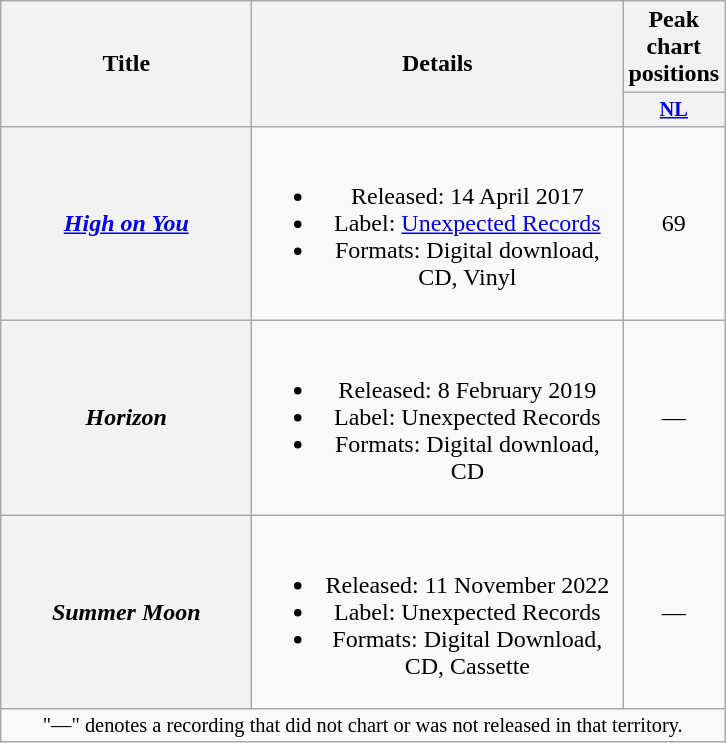<table class="wikitable plainrowheaders" style="text-align:center;">
<tr>
<th scope="col" rowspan="2" style="width:10em;">Title</th>
<th scope="col" rowspan="2" style="width:15em;">Details</th>
<th scope="col" colspan="1">Peak chart positions</th>
</tr>
<tr>
<th scope="col" style="width:3em;font-size:85%;"><a href='#'>NL</a><br></th>
</tr>
<tr>
<th scope="row"><em><a href='#'>High on You</a></em></th>
<td><br><ul><li>Released: 14 April 2017</li><li>Label: <a href='#'>Unexpected Records</a></li><li>Formats: Digital download, CD, Vinyl</li></ul></td>
<td>69</td>
</tr>
<tr>
<th scope="row"><em>Horizon</em></th>
<td><br><ul><li>Released: 8 February 2019</li><li>Label: Unexpected Records</li><li>Formats: Digital download, CD</li></ul></td>
<td>—</td>
</tr>
<tr>
<th scope="row"><em>Summer Moon</em></th>
<td><br><ul><li>Released: 11 November 2022</li><li>Label: Unexpected Records</li><li>Formats: Digital Download, CD, Cassette</li></ul></td>
<td>—</td>
</tr>
<tr>
<td colspan="20" style="font-size:85%">"—" denotes a recording that did not chart or was not released in that territory.</td>
</tr>
</table>
